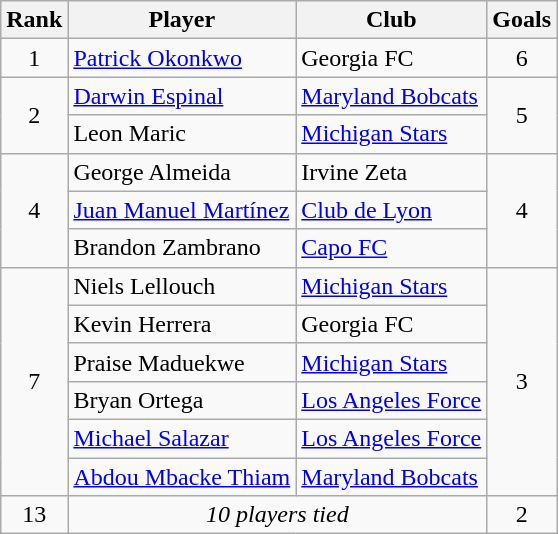<table class="wikitable" style="text-align:center">
<tr>
<th>Rank</th>
<th>Player</th>
<th>Club</th>
<th>Goals</th>
</tr>
<tr>
<td rowspan=1>1</td>
<td align="left"> <a href='#'>Patrick Okonkwo</a></td>
<td align="left">Georgia FC</td>
<td rowspan=1>6</td>
</tr>
<tr>
<td rowspan=2>2</td>
<td align="left"> <a href='#'>Darwin Espinal</a></td>
<td align="left"><a href='#'>Maryland Bobcats</a></td>
<td rowspan=2>5</td>
</tr>
<tr>
<td align="left"> Leon Maric</td>
<td align="left"><a href='#'>Michigan Stars</a></td>
</tr>
<tr>
<td rowspan=3>4</td>
<td align="left"> George Almeida</td>
<td align="left">Irvine Zeta</td>
<td rowspan=3>4</td>
</tr>
<tr>
<td align="left"> <a href='#'>Juan Manuel Martínez</a></td>
<td align="left"><a href='#'>Club de Lyon</a></td>
</tr>
<tr>
<td align="left"> Brandon Zambrano</td>
<td align="left"><a href='#'>Capo FC</a></td>
</tr>
<tr>
<td rowspan=6>7</td>
<td align="left"> Niels Lellouch</td>
<td align="left"><a href='#'>Michigan Stars</a></td>
<td rowspan=6>3</td>
</tr>
<tr>
<td align="left"> Kevin Herrera</td>
<td align="left">Georgia FC</td>
</tr>
<tr>
<td align="left"> Praise Maduekwe</td>
<td align="left"><a href='#'>Michigan Stars</a></td>
</tr>
<tr>
<td align="left"> Bryan Ortega</td>
<td align="left"><a href='#'>Los Angeles Force</a></td>
</tr>
<tr>
<td align="left"> <a href='#'>Michael Salazar</a></td>
<td align="left"><a href='#'>Los Angeles Force</a></td>
</tr>
<tr>
<td align="left"> <a href='#'>Abdou Mbacke Thiam</a></td>
<td align="left"><a href='#'>Maryland Bobcats</a></td>
</tr>
<tr>
<td>13</td>
<td style="text-align:center" colspan="2"><em>10 players tied</em></td>
<td>2</td>
</tr>
</table>
